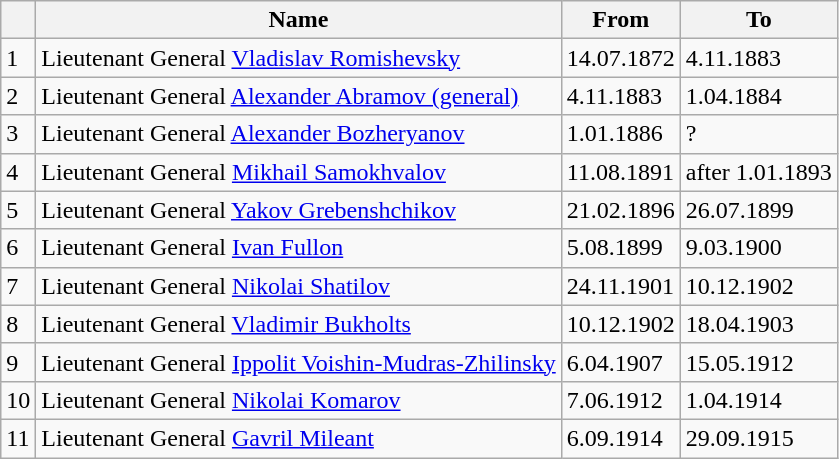<table class=wikitable>
<tr>
<th></th>
<th>Name</th>
<th>From</th>
<th>To</th>
</tr>
<tr>
<td>1</td>
<td>Lieutenant General <a href='#'>Vladislav Romishevsky</a></td>
<td>14.07.1872</td>
<td>4.11.1883</td>
</tr>
<tr>
<td>2</td>
<td>Lieutenant General <a href='#'>Alexander Abramov (general)</a></td>
<td>4.11.1883</td>
<td>1.04.1884</td>
</tr>
<tr>
<td>3</td>
<td>Lieutenant General <a href='#'>Alexander Bozheryanov</a></td>
<td>1.01.1886</td>
<td>?</td>
</tr>
<tr>
<td>4</td>
<td>Lieutenant General <a href='#'>Mikhail Samokhvalov</a></td>
<td>11.08.1891</td>
<td>after 1.01.1893</td>
</tr>
<tr>
<td>5</td>
<td>Lieutenant General <a href='#'>Yakov Grebenshchikov</a></td>
<td>21.02.1896</td>
<td>26.07.1899</td>
</tr>
<tr>
<td>6</td>
<td>Lieutenant General <a href='#'>Ivan Fullon</a></td>
<td>5.08.1899</td>
<td>9.03.1900</td>
</tr>
<tr>
<td>7</td>
<td>Lieutenant General <a href='#'>Nikolai Shatilov</a></td>
<td>24.11.1901</td>
<td>10.12.1902</td>
</tr>
<tr>
<td>8</td>
<td>Lieutenant General <a href='#'>Vladimir Bukholts</a></td>
<td>10.12.1902</td>
<td>18.04.1903</td>
</tr>
<tr>
<td>9</td>
<td>Lieutenant General <a href='#'>Ippolit Voishin-Mudras-Zhilinsky</a></td>
<td>6.04.1907</td>
<td>15.05.1912</td>
</tr>
<tr>
<td>10</td>
<td>Lieutenant General <a href='#'>Nikolai Komarov</a></td>
<td>7.06.1912</td>
<td>1.04.1914</td>
</tr>
<tr>
<td>11</td>
<td>Lieutenant General <a href='#'>Gavril Mileant</a></td>
<td>6.09.1914</td>
<td>29.09.1915</td>
</tr>
</table>
